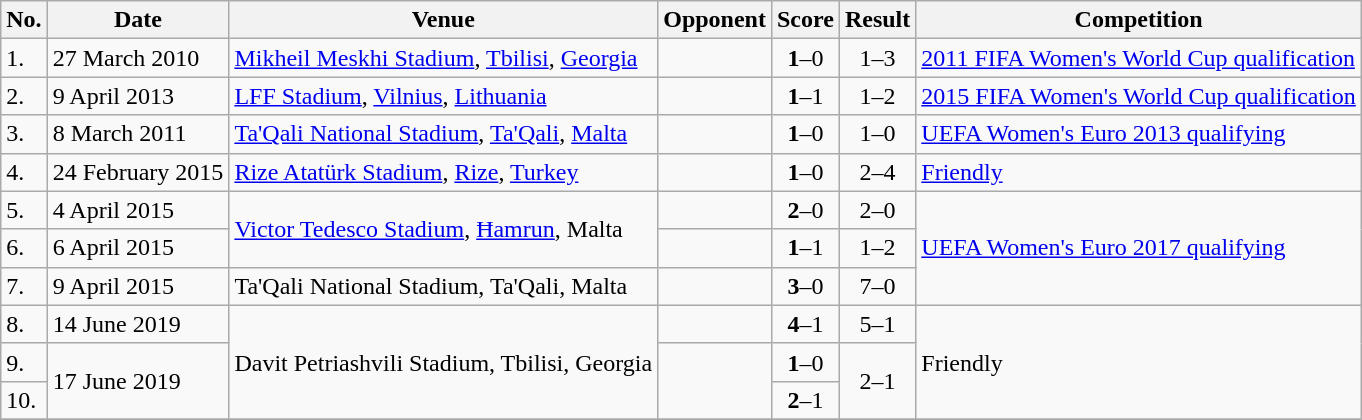<table class="wikitable">
<tr>
<th>No.</th>
<th>Date</th>
<th>Venue</th>
<th>Opponent</th>
<th>Score</th>
<th>Result</th>
<th>Competition</th>
</tr>
<tr>
<td>1.</td>
<td>27 March 2010</td>
<td><a href='#'>Mikheil Meskhi Stadium</a>, <a href='#'>Tbilisi</a>, <a href='#'>Georgia</a></td>
<td></td>
<td align=center><strong>1</strong>–0</td>
<td align=center>1–3</td>
<td><a href='#'>2011 FIFA Women's World Cup qualification</a></td>
</tr>
<tr>
<td>2.</td>
<td>9 April 2013</td>
<td><a href='#'>LFF Stadium</a>, <a href='#'>Vilnius</a>, <a href='#'>Lithuania</a></td>
<td></td>
<td align=center><strong>1</strong>–1</td>
<td align=center>1–2</td>
<td><a href='#'>2015 FIFA Women's World Cup qualification</a></td>
</tr>
<tr>
<td>3.</td>
<td>8 March 2011</td>
<td><a href='#'>Ta'Qali National Stadium</a>, <a href='#'>Ta'Qali</a>, <a href='#'>Malta</a></td>
<td></td>
<td align=center><strong>1</strong>–0</td>
<td align=center>1–0</td>
<td><a href='#'>UEFA Women's Euro 2013 qualifying</a></td>
</tr>
<tr>
<td>4.</td>
<td>24 February 2015</td>
<td><a href='#'>Rize Atatürk Stadium</a>, <a href='#'>Rize</a>, <a href='#'>Turkey</a></td>
<td></td>
<td align=center><strong>1</strong>–0</td>
<td align=center>2–4</td>
<td><a href='#'>Friendly</a></td>
</tr>
<tr>
<td>5.</td>
<td>4 April 2015</td>
<td rowspan=2><a href='#'>Victor Tedesco Stadium</a>, <a href='#'>Ħamrun</a>, Malta</td>
<td></td>
<td align=center><strong>2</strong>–0</td>
<td align=center>2–0</td>
<td rowspan=3><a href='#'>UEFA Women's Euro 2017 qualifying</a></td>
</tr>
<tr>
<td>6.</td>
<td>6 April 2015</td>
<td></td>
<td align=center><strong>1</strong>–1</td>
<td align=center>1–2</td>
</tr>
<tr>
<td>7.</td>
<td>9 April 2015</td>
<td>Ta'Qali National Stadium, Ta'Qali, Malta</td>
<td></td>
<td align=center><strong>3</strong>–0</td>
<td align=center>7–0</td>
</tr>
<tr>
<td>8.</td>
<td>14 June 2019</td>
<td rowspan=3>Davit Petriashvili Stadium, Tbilisi, Georgia</td>
<td></td>
<td align=center><strong>4</strong>–1</td>
<td align=center>5–1</td>
<td rowspan=3>Friendly</td>
</tr>
<tr>
<td>9.</td>
<td rowspan=2>17 June 2019</td>
<td rowspan=2></td>
<td align=center><strong>1</strong>–0</td>
<td rowspan=2 align=center>2–1</td>
</tr>
<tr>
<td>10.</td>
<td align=center><strong>2</strong>–1</td>
</tr>
<tr>
</tr>
</table>
